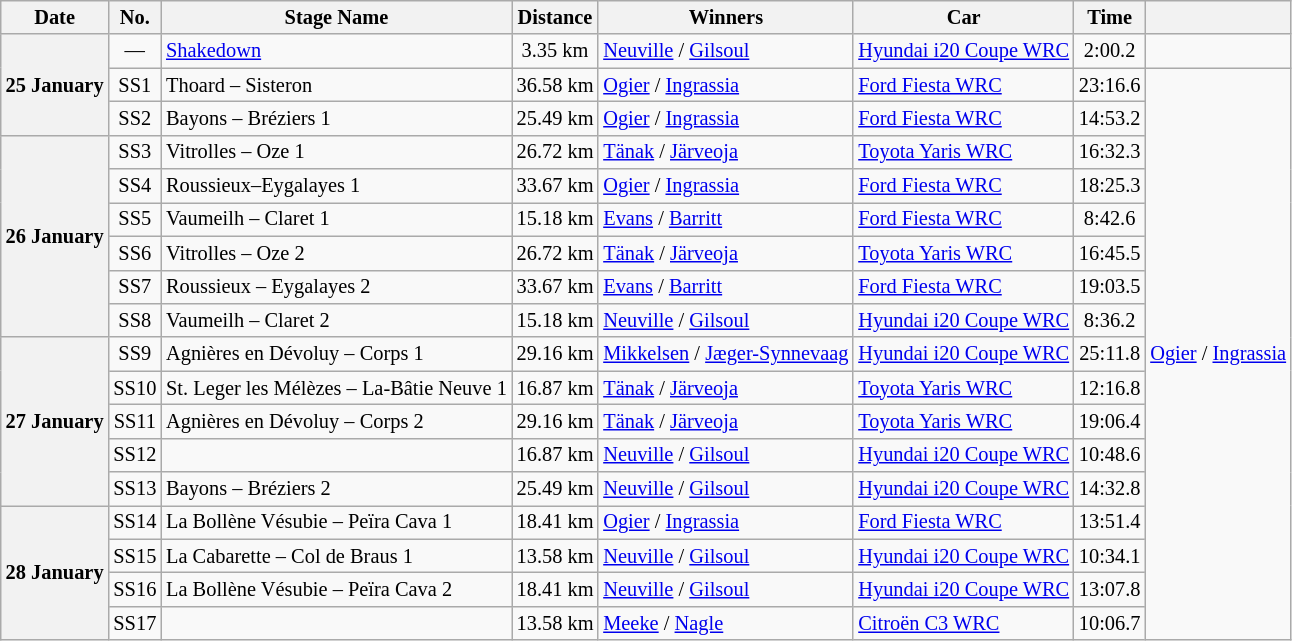<table class="wikitable" style="font-size: 85%;">
<tr>
<th>Date</th>
<th>No.</th>
<th>Stage Name</th>
<th>Distance</th>
<th>Winners</th>
<th>Car</th>
<th>Time</th>
<th></th>
</tr>
<tr>
<th rowspan="3">25 January</th>
<td align="center">—</td>
<td><a href='#'>Shakedown</a></td>
<td align="center">3.35 km</td>
<td><a href='#'>Neuville</a> / <a href='#'>Gilsoul</a></td>
<td nowrap><a href='#'>Hyundai i20 Coupe WRC</a></td>
<td align="center">2:00.2</td>
<td></td>
</tr>
<tr>
<td align="center">SS1</td>
<td>Thoard – Sisteron</td>
<td align="center">36.58 km</td>
<td><a href='#'>Ogier</a> / <a href='#'>Ingrassia</a></td>
<td><a href='#'>Ford Fiesta WRC</a></td>
<td align="center">23:16.6</td>
<td rowspan="17" nowrap><a href='#'>Ogier</a> / <a href='#'>Ingrassia</a></td>
</tr>
<tr>
<td align="center">SS2</td>
<td>Bayons – Bréziers 1</td>
<td align="center">25.49 km</td>
<td><a href='#'>Ogier</a> / <a href='#'>Ingrassia</a></td>
<td><a href='#'>Ford Fiesta WRC</a></td>
<td align="center">14:53.2</td>
</tr>
<tr>
<th rowspan="6" nowrap>26 January</th>
<td align="center">SS3</td>
<td>Vitrolles – Oze 1</td>
<td align="center">26.72 km</td>
<td><a href='#'>Tänak</a> / <a href='#'>Järveoja</a></td>
<td><a href='#'>Toyota Yaris WRC</a></td>
<td align="center">16:32.3</td>
</tr>
<tr>
<td align="center">SS4</td>
<td>Roussieux–Eygalayes 1</td>
<td align="center">33.67 km</td>
<td><a href='#'>Ogier</a> / <a href='#'>Ingrassia</a></td>
<td><a href='#'>Ford Fiesta WRC</a></td>
<td align="center">18:25.3</td>
</tr>
<tr>
<td align="center">SS5</td>
<td>Vaumeilh – Claret 1</td>
<td align="center">15.18 km</td>
<td><a href='#'>Evans</a> / <a href='#'>Barritt</a></td>
<td><a href='#'>Ford Fiesta WRC</a></td>
<td align="center">8:42.6</td>
</tr>
<tr>
<td align="center">SS6</td>
<td>Vitrolles – Oze 2</td>
<td align="center">26.72 km</td>
<td><a href='#'>Tänak</a> / <a href='#'>Järveoja</a></td>
<td><a href='#'>Toyota Yaris WRC</a></td>
<td align="center">16:45.5</td>
</tr>
<tr>
<td align="center">SS7</td>
<td>Roussieux – Eygalayes 2</td>
<td align="center">33.67 km</td>
<td><a href='#'>Evans</a> / <a href='#'>Barritt</a></td>
<td><a href='#'>Ford Fiesta WRC</a></td>
<td align="center">19:03.5</td>
</tr>
<tr>
<td align="center">SS8</td>
<td>Vaumeilh – Claret 2</td>
<td align="center">15.18 km</td>
<td><a href='#'>Neuville</a> / <a href='#'>Gilsoul</a></td>
<td><a href='#'>Hyundai i20 Coupe WRC</a></td>
<td align="center">8:36.2</td>
</tr>
<tr>
<th rowspan="5">27 January</th>
<td align="center">SS9</td>
<td>Agnières en Dévoluy – Corps 1</td>
<td align="center">29.16 km</td>
<td nowrap><a href='#'>Mikkelsen</a> / <a href='#'>Jæger-Synnevaag</a></td>
<td><a href='#'>Hyundai i20 Coupe WRC</a></td>
<td align="center">25:11.8</td>
</tr>
<tr>
<td align="center">SS10</td>
<td>St. Leger les Mélèzes – La-Bâtie Neuve 1</td>
<td align="center">16.87 km</td>
<td><a href='#'>Tänak</a> / <a href='#'>Järveoja</a></td>
<td><a href='#'>Toyota Yaris WRC</a></td>
<td align="center">12:16.8</td>
</tr>
<tr>
<td align="center">SS11</td>
<td>Agnières en Dévoluy – Corps 2</td>
<td align="center">29.16 km</td>
<td><a href='#'>Tänak</a> / <a href='#'>Järveoja</a></td>
<td><a href='#'>Toyota Yaris WRC</a></td>
<td align="center">19:06.4</td>
</tr>
<tr>
<td align="center">SS12</td>
<td></td>
<td align="center">16.87 km</td>
<td><a href='#'>Neuville</a> / <a href='#'>Gilsoul</a></td>
<td><a href='#'>Hyundai i20 Coupe WRC</a></td>
<td align="center">10:48.6</td>
</tr>
<tr>
<td align="center">SS13</td>
<td>Bayons – Bréziers 2</td>
<td align="center">25.49 km</td>
<td><a href='#'>Neuville</a> / <a href='#'>Gilsoul</a></td>
<td><a href='#'>Hyundai i20 Coupe WRC</a></td>
<td align="center">14:32.8</td>
</tr>
<tr>
<th rowspan="4">28 January</th>
<td align="center">SS14</td>
<td>La Bollène Vésubie – Peïra Cava 1</td>
<td align="center">18.41 km</td>
<td><a href='#'>Ogier</a> / <a href='#'>Ingrassia</a></td>
<td><a href='#'>Ford Fiesta WRC</a></td>
<td align="center">13:51.4</td>
</tr>
<tr>
<td align="center">SS15</td>
<td>La Cabarette – Col de Braus 1</td>
<td align="center">13.58 km</td>
<td><a href='#'>Neuville</a> / <a href='#'>Gilsoul</a></td>
<td><a href='#'>Hyundai i20 Coupe WRC</a></td>
<td align="center">10:34.1</td>
</tr>
<tr>
<td align="center">SS16</td>
<td>La Bollène Vésubie – Peïra Cava 2</td>
<td align="center">18.41 km</td>
<td><a href='#'>Neuville</a> / <a href='#'>Gilsoul</a></td>
<td><a href='#'>Hyundai i20 Coupe WRC</a></td>
<td align="center">13:07.8</td>
</tr>
<tr>
<td align="center">SS17</td>
<td></td>
<td align="center">13.58 km</td>
<td><a href='#'>Meeke</a> / <a href='#'>Nagle</a></td>
<td><a href='#'>Citroën C3 WRC</a></td>
<td align="center">10:06.7</td>
</tr>
</table>
